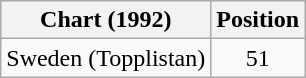<table class="wikitable">
<tr>
<th scope="col">Chart (1992)</th>
<th scope="col">Position</th>
</tr>
<tr>
<td>Sweden (Topplistan)</td>
<td align="center">51</td>
</tr>
</table>
